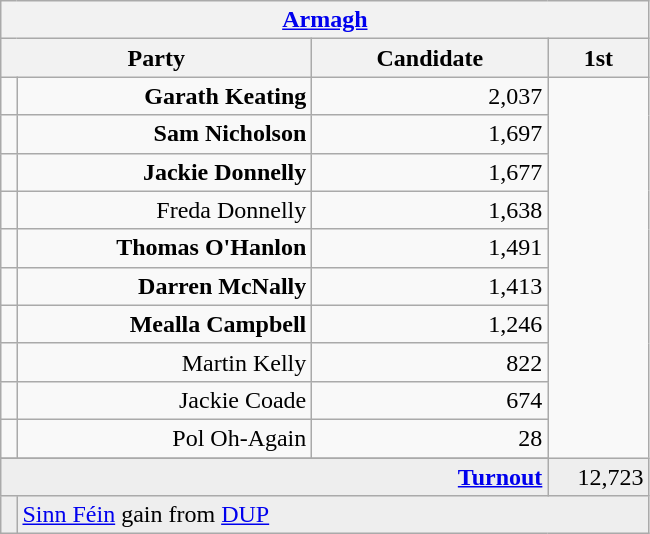<table class="wikitable">
<tr>
<th colspan="4" align="center"><a href='#'>Armagh</a></th>
</tr>
<tr>
<th colspan="2" align="center" width=200>Party</th>
<th width=150>Candidate</th>
<th width=60>1st </th>
</tr>
<tr>
<td></td>
<td align="right"><strong>Garath Keating</strong></td>
<td align="right">2,037</td>
</tr>
<tr>
<td></td>
<td align="right"><strong>Sam Nicholson</strong></td>
<td align="right">1,697</td>
</tr>
<tr>
<td></td>
<td align="right"><strong>Jackie Donnelly</strong></td>
<td align="right">1,677</td>
</tr>
<tr>
<td></td>
<td align="right">Freda Donnelly</td>
<td align="right">1,638</td>
</tr>
<tr>
<td></td>
<td align="right"><strong>Thomas O'Hanlon</strong></td>
<td align="right">1,491</td>
</tr>
<tr>
<td></td>
<td align="right"><strong>Darren McNally</strong></td>
<td align="right">1,413</td>
</tr>
<tr>
<td></td>
<td align="right"><strong>Mealla Campbell</strong></td>
<td align="right">1,246</td>
</tr>
<tr>
<td></td>
<td align="right">Martin Kelly</td>
<td align="right">822</td>
</tr>
<tr>
<td></td>
<td align="right">Jackie Coade</td>
<td align="right">674</td>
</tr>
<tr>
<td></td>
<td align="right">Pol Oh-Again</td>
<td align="right">28</td>
</tr>
<tr>
</tr>
<tr bgcolor="EEEEEE">
<td colspan=3 align="right"><strong><a href='#'>Turnout</a></strong></td>
<td align="right">12,723</td>
</tr>
<tr bgcolor="EEEEEE">
<td bgcolor=></td>
<td colspan=4 bgcolor="EEEEEE"><a href='#'>Sinn Féin</a> gain from <a href='#'>DUP</a></td>
</tr>
</table>
